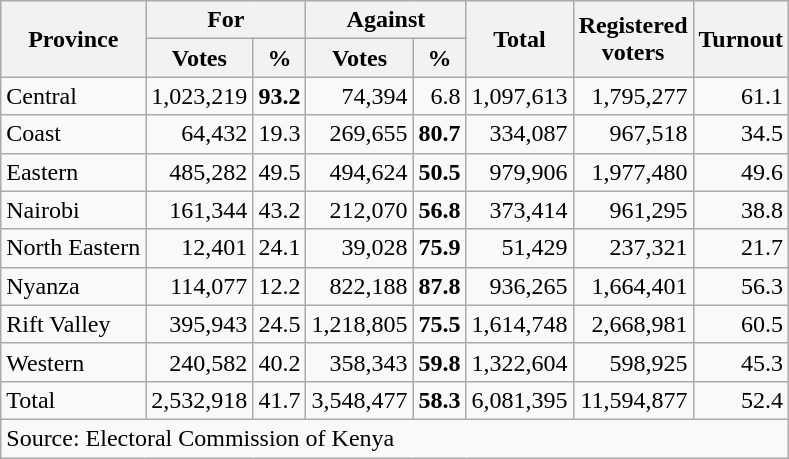<table class="wikitable sortable" style=text-align:right>
<tr>
<th rowspan=2>Province</th>
<th colspan=2>For</th>
<th colspan=2>Against</th>
<th rowspan=2>Total</th>
<th rowspan=2>Registered<br>voters</th>
<th rowspan=2>Turnout</th>
</tr>
<tr>
<th>Votes</th>
<th>%</th>
<th>Votes</th>
<th>%</th>
</tr>
<tr>
<td align=left>Central</td>
<td>1,023,219</td>
<td><strong>93.2</strong></td>
<td>74,394</td>
<td>6.8</td>
<td>1,097,613</td>
<td>1,795,277</td>
<td>61.1</td>
</tr>
<tr>
<td align=left>Coast</td>
<td>64,432</td>
<td>19.3</td>
<td>269,655</td>
<td><strong>80.7</strong></td>
<td>334,087</td>
<td>967,518</td>
<td>34.5</td>
</tr>
<tr>
<td align=left>Eastern</td>
<td>485,282</td>
<td>49.5</td>
<td>494,624</td>
<td><strong>50.5</strong></td>
<td>979,906</td>
<td>1,977,480</td>
<td>49.6</td>
</tr>
<tr>
<td align=left>Nairobi</td>
<td>161,344</td>
<td>43.2</td>
<td>212,070</td>
<td><strong>56.8</strong></td>
<td>373,414</td>
<td>961,295</td>
<td>38.8</td>
</tr>
<tr>
<td align=left>North Eastern</td>
<td>12,401</td>
<td>24.1</td>
<td>39,028</td>
<td><strong>75.9</strong></td>
<td>51,429</td>
<td>237,321</td>
<td>21.7</td>
</tr>
<tr>
<td align=left>Nyanza</td>
<td>114,077</td>
<td>12.2</td>
<td>822,188</td>
<td><strong>87.8</strong></td>
<td>936,265</td>
<td>1,664,401</td>
<td>56.3</td>
</tr>
<tr>
<td align=left>Rift Valley</td>
<td>395,943</td>
<td>24.5</td>
<td>1,218,805</td>
<td><strong>75.5</strong></td>
<td>1,614,748</td>
<td>2,668,981</td>
<td>60.5</td>
</tr>
<tr>
<td align=left>Western</td>
<td>240,582</td>
<td>40.2</td>
<td>358,343</td>
<td><strong>59.8</strong></td>
<td>1,322,604</td>
<td>598,925</td>
<td>45.3</td>
</tr>
<tr class=sortbottom>
<td align=left>Total</td>
<td>2,532,918</td>
<td>41.7</td>
<td>3,548,477</td>
<td><strong>58.3</strong></td>
<td>6,081,395</td>
<td>11,594,877</td>
<td>52.4</td>
</tr>
<tr class=sortbottom>
<td align=left colspan=13>Source: Electoral Commission of Kenya</td>
</tr>
</table>
